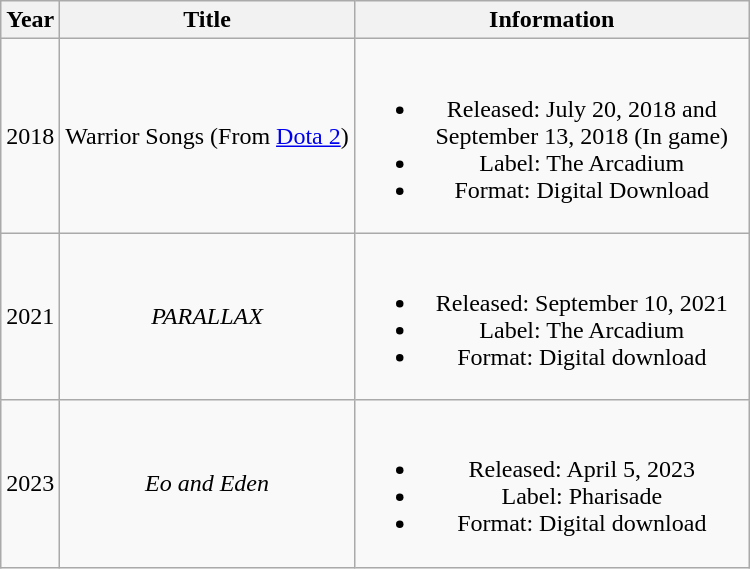<table class="wikitable plainrowheaders" style="text-align:center;">
<tr>
<th scope="col">Year</th>
<th scope="col">Title</th>
<th scope="col" style="width:16em;">Information</th>
</tr>
<tr>
<td>2018</td>
<td>Warrior Songs (From <a href='#'>Dota 2</a>)</td>
<td><br><ul><li>Released: July 20, 2018 and September 13, 2018 (In game)</li><li>Label: The Arcadium</li><li>Format: Digital Download</li></ul></td>
</tr>
<tr>
<td>2021</td>
<td><em>PARALLAX</em></td>
<td><br><ul><li>Released: September 10, 2021</li><li>Label: The Arcadium</li><li>Format: Digital download</li></ul></td>
</tr>
<tr>
<td>2023</td>
<td><em>Eo and Eden</em></td>
<td><br><ul><li>Released: April 5, 2023</li><li>Label: Pharisade</li><li>Format: Digital download</li></ul></td>
</tr>
</table>
